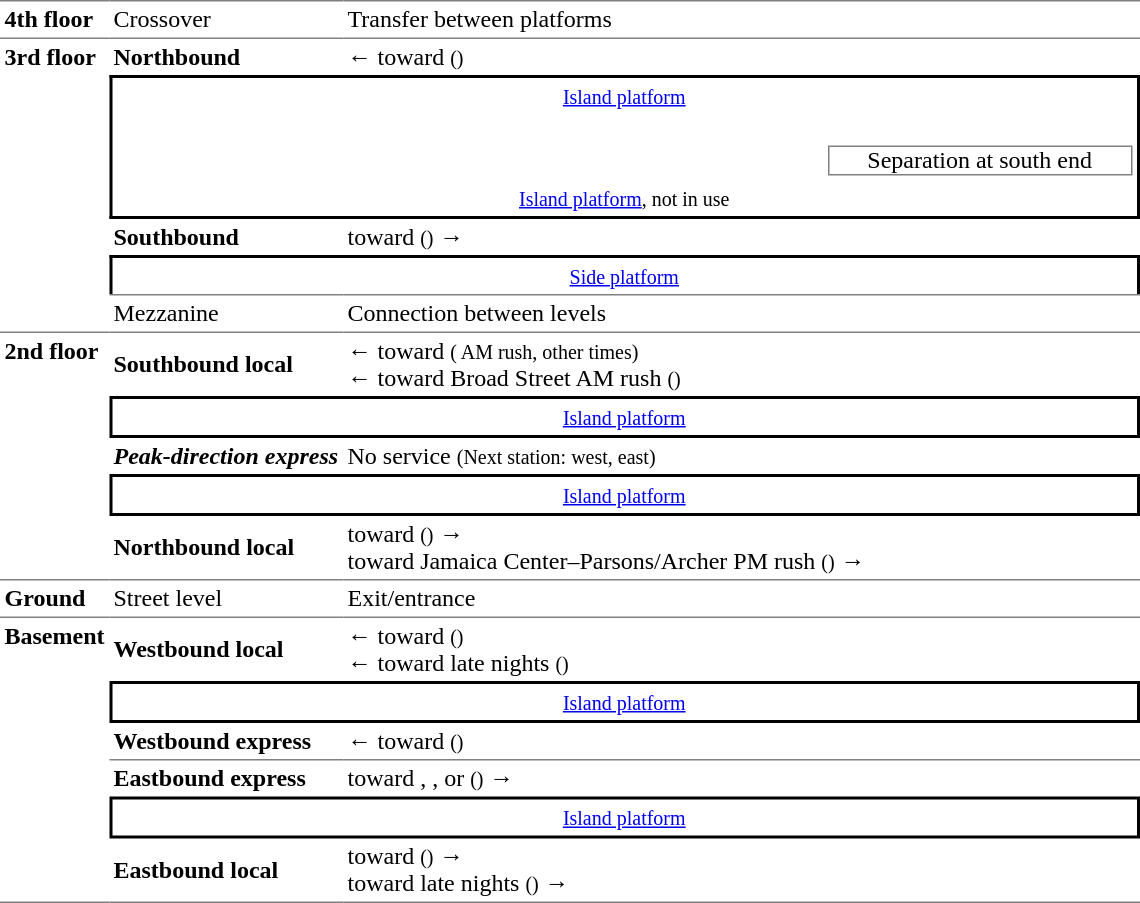<table border=0 cellspacing=0 cellpadding=3>
<tr>
<td style="border-top:solid 1px gray;" width=50><strong>4th floor</strong></td>
<td style="border-top:solid 1px gray;" width=150>Crossover</td>
<td style="border-top:solid 1px gray;" width=525>Transfer between platforms</td>
</tr>
<tr>
<td style="border-top:solid 1px gray;vertical-align:top;"  rowspan=7><strong>3rd floor</strong></td>
<td style="border-top:solid 1px gray;"><span><strong>Northbound</strong></span></td>
<td style="border-top:solid 1px gray;">←  toward  <small>()</small></td>
</tr>
<tr>
<td style="border-top:solid 2px black;border-right:solid 2px black;border-left:solid 2px black;text-align:center;" colspan=2><small><a href='#'>Island platform</a></small></td>
</tr>
<tr>
<td style="border-left:solid 2px black;border-right:solid 2px black;text-align:center;" colspan=2><br><table cellspacing=0 cellpadding=0 width=100%>
<tr>
<td width=70%></td>
<td style="border:solid 1px gray;text-align:center;">Separation at south end</td>
<td width=0%></td>
</tr>
</table>
</td>
</tr>
<tr>
<td style="border-left:solid 2px black;border-right:solid 2px black;border-bottom:solid 2px black;text-align:center;" colspan=2><small><a href='#'>Island platform</a>, not in use</small></td>
</tr>
<tr>
<td><span><strong>Southbound</strong></span></td>
<td>  toward  <small>()</small> →</td>
</tr>
<tr>
<td style="border-top:solid 2px black;border-right:solid 2px black;border-left:solid 2px black;text-align:center;" colspan=2><small><a href='#'>Side platform</a></small></td>
</tr>
<tr>
<td style="border-top:solid 1px gray;">Mezzanine</td>
<td style="border-top:solid 1px gray;">Connection between levels</td>
</tr>
<tr>
<td style="border-top:solid 1px gray;vertical-align:top;" rowspan=5><strong>2nd floor</strong></td>
<td style="border-top:solid 1px gray;"><span><strong>Southbound local</strong></span></td>
<td style="border-top:solid 1px gray;">←  toward  <small>( AM rush,  other times)</small><br>←  toward Broad Street AM rush <small>()</small></td>
</tr>
<tr>
<td style="border-top:solid 2px black;border-right:solid 2px black;border-left:solid 2px black;border-bottom:solid 2px black;text-align:center;" colspan=2><small><a href='#'>Island platform</a></small></td>
</tr>
<tr>
<td><strong><em>Peak-direction express</em></strong></td>
<td> No service <small>(Next station:  west,  east)</small></td>
</tr>
<tr>
<td style="border-top:solid 2px black;border-right:solid 2px black;border-left:solid 2px black;border-bottom:solid 2px black;text-align:center;" colspan=2><small><a href='#'>Island platform</a></small></td>
</tr>
<tr>
<td><span><strong>Northbound local</strong></span></td>
<td>  toward  <small>()</small> →<br>  toward Jamaica Center–Parsons/Archer PM rush <small>()</small> →</td>
</tr>
<tr>
<td style="border-top:solid 1px gray;"><strong>Ground</strong></td>
<td style="border-top:solid 1px gray;">Street level</td>
<td style="border-top:solid 1px gray;">Exit/entrance</td>
</tr>
<tr>
<td style="border-top:solid 1px gray;border-bottom:solid 1px gray;vertical-align:top;" rowspan=6><strong>Basement</strong></td>
<td style="border-top:solid 1px gray;"><span><strong>Westbound local</strong></span></td>
<td style="border-top:solid 1px gray;">←  toward  <small>()</small><br>←  toward  late nights <small>()</small></td>
</tr>
<tr>
<td style="border-top:solid 2px black;border-right:solid 2px black;border-left:solid 2px black;border-bottom:solid 2px black;text-align:center;" colspan=2><small><a href='#'>Island platform</a></small></td>
</tr>
<tr>
<td style="border-bottom:solid 1px gray;"><span><strong>Westbound express</strong></span></td>
<td style="border-bottom:solid 1px gray;">←  toward  <small>()</small></td>
</tr>
<tr>
<td><span><strong>Eastbound express</strong></span></td>
<td>  toward , , or  <small>()</small> →</td>
</tr>
<tr>
<td style="border-top:solid 2px black;border-right:solid 2px black;border-left:solid 2px black;border-bottom:solid 2px black;text-align:center;" colspan=2><small><a href='#'>Island platform</a></small></td>
</tr>
<tr>
<td style="border-bottom:solid 1px gray;"><span><strong>Eastbound local</strong></span></td>
<td style="border-bottom:solid 1px gray;">  toward  <small>()</small> →<br>  toward  late nights <small>()</small> →</td>
</tr>
</table>
